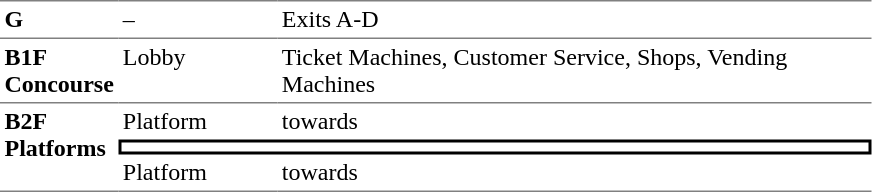<table table border=0 cellspacing=0 cellpadding=3>
<tr>
<td style="border-top:solid 1px gray;" width=50 valign=top><strong>G</strong></td>
<td style="border-top:solid 1px gray;" width=100 valign=top>–</td>
<td style="border-top:solid 1px gray;" width=390 valign=top>Exits A-D</td>
</tr>
<tr>
<td style="border-bottom:solid 1px gray; border-top:solid 1px gray;" valign=top width=50><strong>B1F<br>Concourse</strong></td>
<td style="border-bottom:solid 1px gray; border-top:solid 1px gray;" valign=top width=100>Lobby</td>
<td style="border-bottom:solid 1px gray; border-top:solid 1px gray;" valign=top width=390>Ticket Machines, Customer Service, Shops, Vending Machines</td>
</tr>
<tr>
<td style="border-bottom:solid 1px gray;" rowspan="3" valign=top><strong>B2F<br>Platforms</strong></td>
<td>Platform</td>
<td>  towards  </td>
</tr>
<tr>
<td style="border-right:solid 2px black;border-left:solid 2px black;border-top:solid 2px black;border-bottom:solid 2px black;text-align:center;" colspan=2></td>
</tr>
<tr>
<td style="border-bottom:solid 1px gray;">Platform</td>
<td style="border-bottom:solid 1px gray;">  towards   </td>
</tr>
</table>
